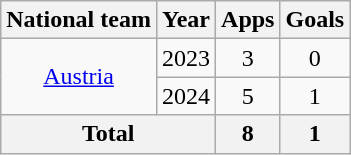<table class="wikitable" style="text-align:center">
<tr>
<th>National team</th>
<th>Year</th>
<th>Apps</th>
<th>Goals</th>
</tr>
<tr>
<td rowspan="2"><a href='#'>Austria</a></td>
<td>2023</td>
<td>3</td>
<td>0</td>
</tr>
<tr>
<td>2024</td>
<td>5</td>
<td>1</td>
</tr>
<tr>
<th colspan="2">Total</th>
<th>8</th>
<th>1</th>
</tr>
</table>
